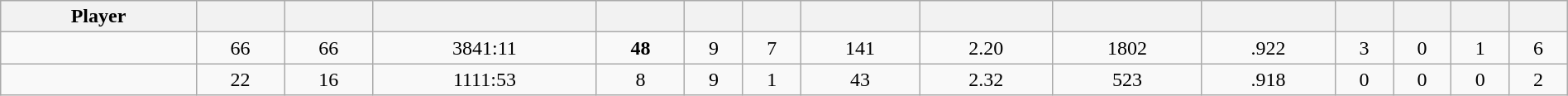<table class="wikitable sortable" style="width:100%; text-align:center;">
<tr>
<th>Player</th>
<th></th>
<th></th>
<th></th>
<th></th>
<th></th>
<th></th>
<th></th>
<th></th>
<th></th>
<th></th>
<th></th>
<th></th>
<th></th>
<th></th>
</tr>
<tr>
<td style=white-space:nowrap></td>
<td>66</td>
<td>66</td>
<td>3841:11</td>
<td><strong>48</strong></td>
<td>9</td>
<td>7</td>
<td>141</td>
<td>2.20</td>
<td>1802</td>
<td>.922</td>
<td>3</td>
<td>0</td>
<td>1</td>
<td>6</td>
</tr>
<tr>
<td style=white-space:nowrap></td>
<td>22</td>
<td>16</td>
<td>1111:53</td>
<td>8</td>
<td>9</td>
<td>1</td>
<td>43</td>
<td>2.32</td>
<td>523</td>
<td>.918</td>
<td>0</td>
<td>0</td>
<td>0</td>
<td>2</td>
</tr>
</table>
